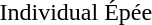<table>
<tr>
<td rowspan=2>Individual Épée</td>
<td rowspan=2></td>
<td rowspan=2></td>
<td></td>
</tr>
<tr>
<td></td>
</tr>
</table>
